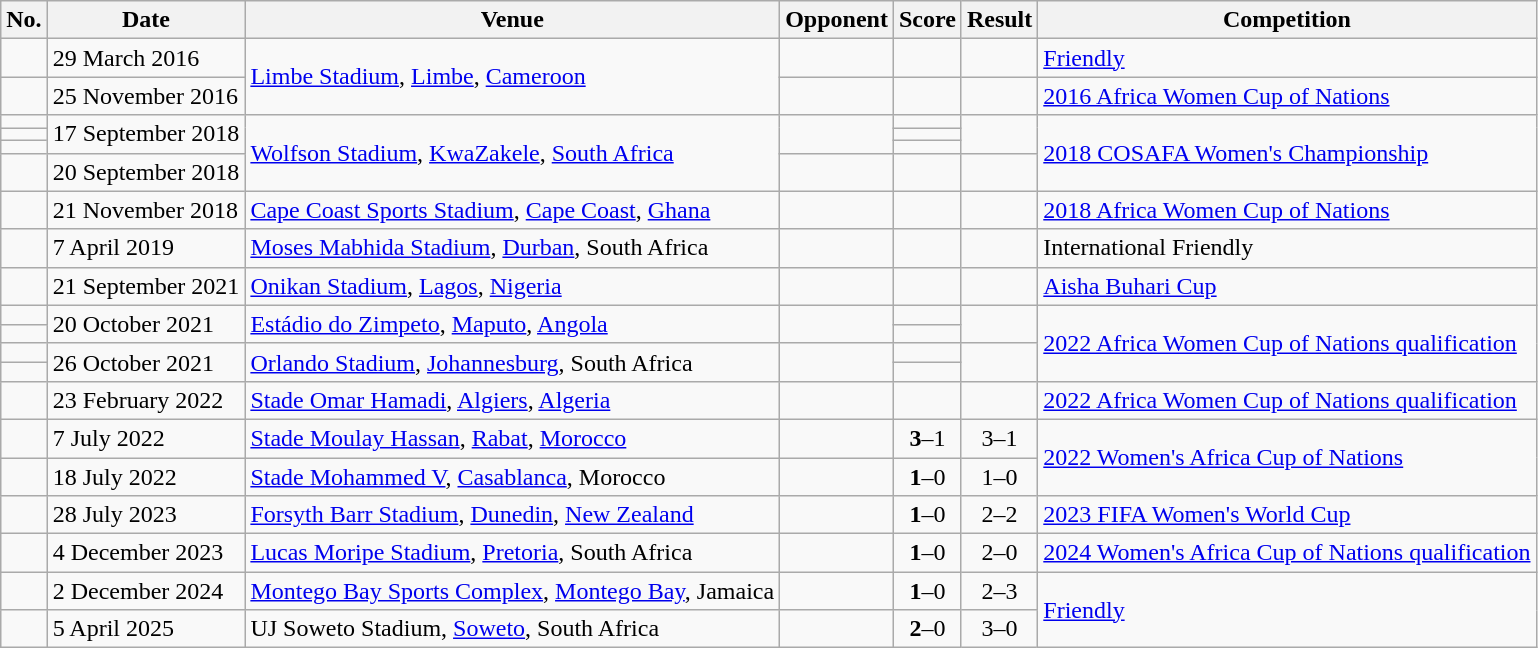<table class="wikitable">
<tr>
<th>No.</th>
<th>Date</th>
<th>Venue</th>
<th>Opponent</th>
<th>Score</th>
<th>Result</th>
<th>Competition</th>
</tr>
<tr>
<td></td>
<td>29 March 2016</td>
<td rowspan=2><a href='#'>Limbe Stadium</a>, <a href='#'>Limbe</a>, <a href='#'>Cameroon</a></td>
<td></td>
<td></td>
<td></td>
<td><a href='#'>Friendly</a></td>
</tr>
<tr>
<td></td>
<td>25 November 2016</td>
<td></td>
<td></td>
<td></td>
<td><a href='#'>2016 Africa Women Cup of Nations</a></td>
</tr>
<tr>
<td></td>
<td rowspan=3>17 September 2018</td>
<td rowspan=4><a href='#'>Wolfson Stadium</a>, <a href='#'>KwaZakele</a>, <a href='#'>South Africa</a></td>
<td rowspan=3></td>
<td></td>
<td rowspan=3></td>
<td rowspan=4><a href='#'>2018 COSAFA Women's Championship</a></td>
</tr>
<tr>
<td></td>
<td></td>
</tr>
<tr>
<td></td>
<td></td>
</tr>
<tr>
<td></td>
<td>20 September 2018</td>
<td></td>
<td></td>
<td></td>
</tr>
<tr>
<td></td>
<td>21 November 2018</td>
<td><a href='#'>Cape Coast Sports Stadium</a>, <a href='#'>Cape Coast</a>, <a href='#'>Ghana</a></td>
<td></td>
<td></td>
<td></td>
<td><a href='#'>2018 Africa Women Cup of Nations</a></td>
</tr>
<tr>
<td></td>
<td>7 April 2019</td>
<td><a href='#'>Moses Mabhida Stadium</a>, <a href='#'>Durban</a>, South Africa</td>
<td></td>
<td></td>
<td></td>
<td>International Friendly</td>
</tr>
<tr>
<td></td>
<td>21 September 2021</td>
<td><a href='#'>Onikan Stadium</a>, <a href='#'>Lagos</a>, <a href='#'>Nigeria</a></td>
<td></td>
<td></td>
<td></td>
<td><a href='#'>Aisha Buhari Cup</a></td>
</tr>
<tr>
<td></td>
<td rowspan=2>20 October 2021</td>
<td rowspan=2><a href='#'>Estádio do Zimpeto</a>, <a href='#'>Maputo</a>, <a href='#'>Angola</a></td>
<td rowspan=2></td>
<td></td>
<td rowspan=2></td>
<td rowspan=4><a href='#'>2022 Africa Women Cup of Nations qualification</a></td>
</tr>
<tr>
<td></td>
<td></td>
</tr>
<tr>
<td></td>
<td rowspan=2>26 October 2021</td>
<td rowspan=2><a href='#'>Orlando Stadium</a>, <a href='#'>Johannesburg</a>, South Africa</td>
<td rowspan=2></td>
<td></td>
<td rowspan=2></td>
</tr>
<tr>
<td></td>
<td></td>
</tr>
<tr>
<td></td>
<td>23 February 2022</td>
<td><a href='#'>Stade Omar Hamadi</a>, <a href='#'>Algiers</a>, <a href='#'>Algeria</a></td>
<td></td>
<td></td>
<td></td>
<td><a href='#'>2022 Africa Women Cup of Nations qualification</a></td>
</tr>
<tr>
<td></td>
<td>7 July 2022</td>
<td><a href='#'>Stade Moulay Hassan</a>, <a href='#'>Rabat</a>, <a href='#'>Morocco</a></td>
<td></td>
<td align=center><strong>3</strong>–1</td>
<td align=center>3–1</td>
<td rowspan=2><a href='#'>2022 Women's Africa Cup of Nations</a></td>
</tr>
<tr>
<td></td>
<td>18 July 2022</td>
<td><a href='#'>Stade Mohammed V</a>, <a href='#'>Casablanca</a>, Morocco</td>
<td></td>
<td align=center><strong>1</strong>–0</td>
<td align=center>1–0</td>
</tr>
<tr>
<td></td>
<td>28 July 2023</td>
<td><a href='#'>Forsyth Barr Stadium</a>, <a href='#'>Dunedin</a>, <a href='#'>New Zealand</a></td>
<td></td>
<td align=center><strong>1</strong>–0</td>
<td align=center>2–2</td>
<td><a href='#'>2023 FIFA Women's World Cup</a></td>
</tr>
<tr>
<td></td>
<td>4 December 2023</td>
<td><a href='#'>Lucas Moripe Stadium</a>, <a href='#'>Pretoria</a>, South Africa</td>
<td></td>
<td align=center><strong>1</strong>–0</td>
<td align=center>2–0</td>
<td><a href='#'>2024 Women's Africa Cup of Nations qualification</a></td>
</tr>
<tr>
<td></td>
<td>2 December 2024</td>
<td><a href='#'>Montego Bay Sports Complex</a>, <a href='#'>Montego Bay</a>, Jamaica</td>
<td></td>
<td align=center><strong>1</strong>–0</td>
<td align=center>2–3</td>
<td rowspan=2><a href='#'>Friendly</a></td>
</tr>
<tr>
<td></td>
<td>5 April 2025</td>
<td>UJ Soweto Stadium, <a href='#'>Soweto</a>, South Africa</td>
<td></td>
<td align=center><strong>2</strong>–0</td>
<td align=center>3–0</td>
</tr>
</table>
